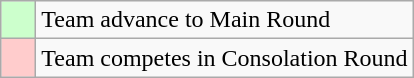<table class="wikitable">
<tr>
<td style="background:#cfc;">    </td>
<td>Team advance to Main Round</td>
</tr>
<tr>
<td style="background:#fcc;">    </td>
<td>Team competes in Consolation Round</td>
</tr>
</table>
